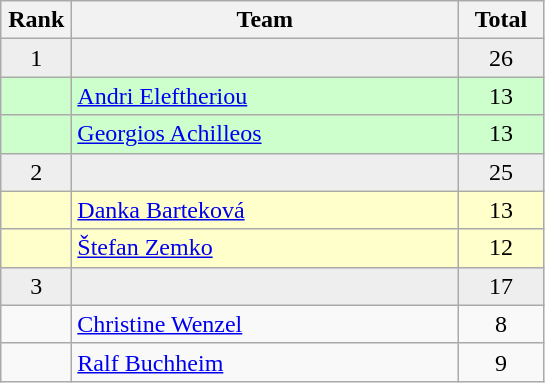<table class="wikitable" style="text-align:center">
<tr>
<th width=40>Rank</th>
<th width=250>Team</th>
<th width=50>Total</th>
</tr>
<tr bgcolor=eeeeee>
<td>1</td>
<td align=left></td>
<td>26</td>
</tr>
<tr bgcolor=ccffcc>
<td></td>
<td align=left><a href='#'>Andri Eleftheriou</a></td>
<td>13</td>
</tr>
<tr bgcolor=ccffcc>
<td></td>
<td align=left><a href='#'>Georgios Achilleos</a></td>
<td>13</td>
</tr>
<tr bgcolor=eeeeee>
<td>2</td>
<td align=left></td>
<td>25</td>
</tr>
<tr bgcolor=ffffcc>
<td></td>
<td align=left><a href='#'>Danka Barteková</a></td>
<td>13</td>
</tr>
<tr bgcolor=ffffcc>
<td></td>
<td align=left><a href='#'>Štefan Zemko</a></td>
<td>12</td>
</tr>
<tr bgcolor=eeeeee>
<td>3</td>
<td align=left></td>
<td>17</td>
</tr>
<tr>
<td></td>
<td align=left><a href='#'>Christine Wenzel</a></td>
<td>8</td>
</tr>
<tr>
<td></td>
<td align=left><a href='#'>Ralf Buchheim</a></td>
<td>9</td>
</tr>
</table>
